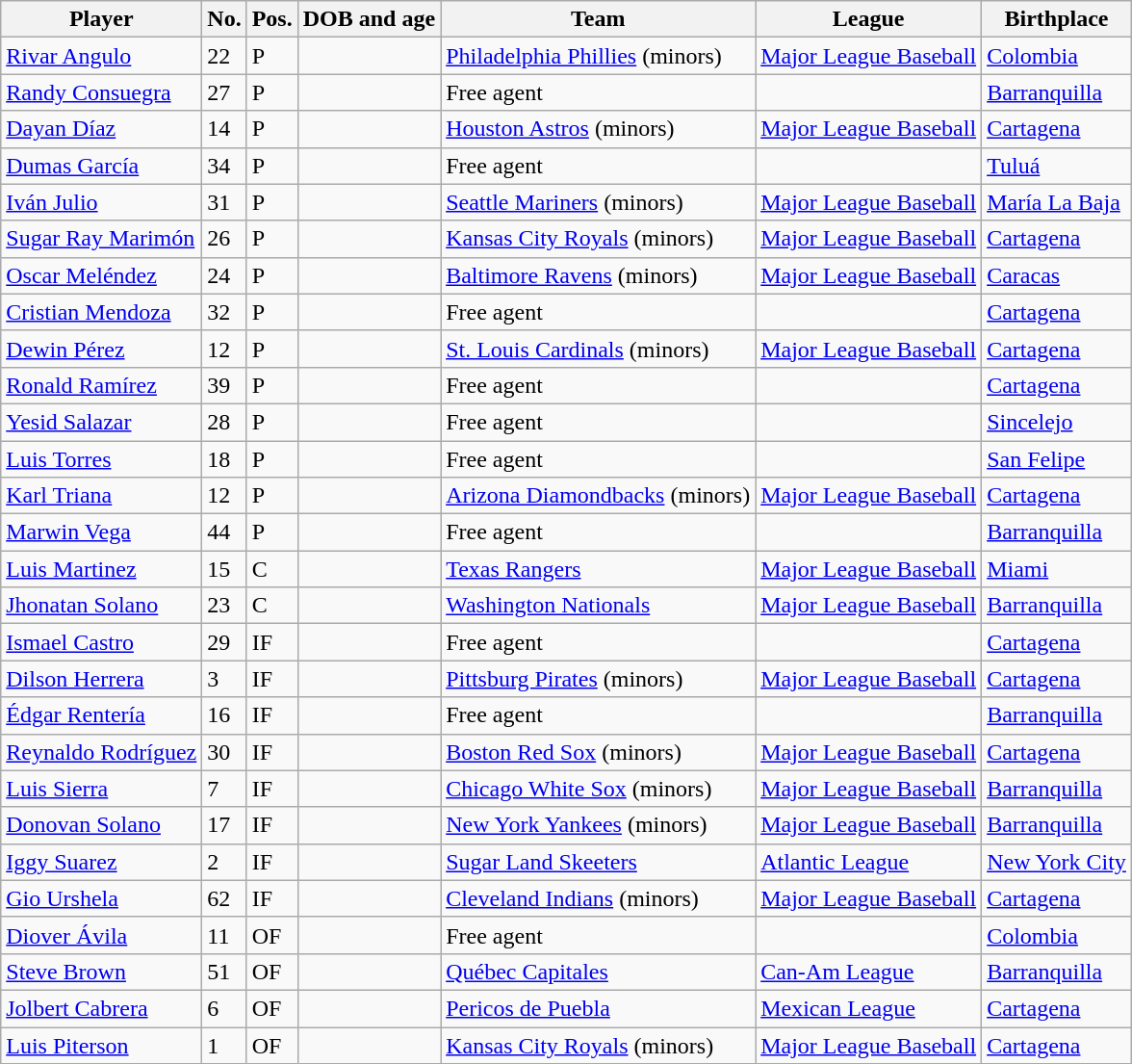<table class="wikitable sortable">
<tr>
<th>Player</th>
<th>No.</th>
<th>Pos.</th>
<th>DOB and age</th>
<th>Team</th>
<th>League</th>
<th>Birthplace</th>
</tr>
<tr>
<td><a href='#'>Rivar Angulo</a></td>
<td>22</td>
<td>P</td>
<td></td>
<td> <a href='#'>Philadelphia Phillies</a> (minors)</td>
<td><a href='#'>Major League Baseball</a></td>
<td> <a href='#'>Colombia</a></td>
</tr>
<tr>
<td><a href='#'>Randy Consuegra</a></td>
<td>27</td>
<td>P</td>
<td></td>
<td>Free agent</td>
<td></td>
<td> <a href='#'>Barranquilla</a></td>
</tr>
<tr>
<td><a href='#'>Dayan Díaz</a></td>
<td>14</td>
<td>P</td>
<td></td>
<td> <a href='#'>Houston Astros</a> (minors)</td>
<td><a href='#'>Major League Baseball</a></td>
<td> <a href='#'>Cartagena</a></td>
</tr>
<tr>
<td><a href='#'>Dumas García</a></td>
<td>34</td>
<td>P</td>
<td></td>
<td>Free agent</td>
<td></td>
<td> <a href='#'>Tuluá</a></td>
</tr>
<tr>
<td><a href='#'>Iván Julio</a></td>
<td>31</td>
<td>P</td>
<td></td>
<td> <a href='#'>Seattle Mariners</a> (minors)</td>
<td><a href='#'>Major League Baseball</a></td>
<td> <a href='#'>María La Baja</a></td>
</tr>
<tr>
<td><a href='#'>Sugar Ray Marimón</a></td>
<td>26</td>
<td>P</td>
<td></td>
<td> <a href='#'>Kansas City Royals</a> (minors)</td>
<td><a href='#'>Major League Baseball</a></td>
<td> <a href='#'>Cartagena</a></td>
</tr>
<tr>
<td><a href='#'>Oscar Meléndez</a></td>
<td>24</td>
<td>P</td>
<td></td>
<td> <a href='#'>Baltimore Ravens</a> (minors)</td>
<td><a href='#'>Major League Baseball</a></td>
<td> <a href='#'>Caracas</a></td>
</tr>
<tr>
<td><a href='#'>Cristian Mendoza</a></td>
<td>32</td>
<td>P</td>
<td></td>
<td>Free agent</td>
<td></td>
<td> <a href='#'>Cartagena</a></td>
</tr>
<tr>
<td><a href='#'>Dewin Pérez</a></td>
<td>12</td>
<td>P</td>
<td></td>
<td> <a href='#'>St. Louis Cardinals</a> (minors)</td>
<td><a href='#'>Major League Baseball</a></td>
<td> <a href='#'>Cartagena</a></td>
</tr>
<tr>
<td><a href='#'>Ronald Ramírez</a></td>
<td>39</td>
<td>P</td>
<td></td>
<td>Free agent</td>
<td></td>
<td> <a href='#'>Cartagena</a></td>
</tr>
<tr>
<td><a href='#'>Yesid Salazar</a></td>
<td>28</td>
<td>P</td>
<td></td>
<td>Free agent</td>
<td></td>
<td> <a href='#'>Sincelejo</a></td>
</tr>
<tr>
<td><a href='#'>Luis Torres</a></td>
<td>18</td>
<td>P</td>
<td></td>
<td>Free agent</td>
<td></td>
<td> <a href='#'>San Felipe</a></td>
</tr>
<tr>
<td><a href='#'>Karl Triana</a></td>
<td>12</td>
<td>P</td>
<td></td>
<td> <a href='#'>Arizona Diamondbacks</a> (minors)</td>
<td><a href='#'>Major League Baseball</a></td>
<td> <a href='#'>Cartagena</a></td>
</tr>
<tr>
<td><a href='#'>Marwin Vega</a></td>
<td>44</td>
<td>P</td>
<td></td>
<td>Free agent</td>
<td></td>
<td> <a href='#'>Barranquilla</a></td>
</tr>
<tr>
<td><a href='#'>Luis Martinez</a></td>
<td>15</td>
<td>C</td>
<td></td>
<td> <a href='#'>Texas Rangers</a></td>
<td><a href='#'>Major League Baseball</a></td>
<td> <a href='#'>Miami</a></td>
</tr>
<tr>
<td><a href='#'>Jhonatan Solano</a></td>
<td>23</td>
<td>C</td>
<td></td>
<td> <a href='#'>Washington Nationals</a></td>
<td><a href='#'>Major League Baseball</a></td>
<td> <a href='#'>Barranquilla</a></td>
</tr>
<tr>
<td><a href='#'>Ismael Castro</a></td>
<td>29</td>
<td>IF</td>
<td></td>
<td>Free agent</td>
<td></td>
<td> <a href='#'>Cartagena</a></td>
</tr>
<tr>
<td><a href='#'>Dilson Herrera</a></td>
<td>3</td>
<td>IF</td>
<td></td>
<td> <a href='#'>Pittsburg Pirates</a> (minors)</td>
<td><a href='#'>Major League Baseball</a></td>
<td> <a href='#'>Cartagena</a></td>
</tr>
<tr>
<td><a href='#'>Édgar Rentería</a></td>
<td>16</td>
<td>IF</td>
<td></td>
<td>Free agent</td>
<td></td>
<td> <a href='#'>Barranquilla</a></td>
</tr>
<tr>
<td><a href='#'>Reynaldo Rodríguez</a></td>
<td>30</td>
<td>IF</td>
<td></td>
<td> <a href='#'>Boston Red Sox</a> (minors)</td>
<td><a href='#'>Major League Baseball</a></td>
<td> <a href='#'>Cartagena</a></td>
</tr>
<tr>
<td><a href='#'>Luis Sierra</a></td>
<td>7</td>
<td>IF</td>
<td></td>
<td> <a href='#'>Chicago White Sox</a> (minors)</td>
<td><a href='#'>Major League Baseball</a></td>
<td> <a href='#'>Barranquilla</a></td>
</tr>
<tr>
<td><a href='#'>Donovan Solano</a></td>
<td>17</td>
<td>IF</td>
<td></td>
<td> <a href='#'>New York Yankees</a> (minors)</td>
<td><a href='#'>Major League Baseball</a></td>
<td> <a href='#'>Barranquilla</a></td>
</tr>
<tr>
<td><a href='#'>Iggy Suarez</a></td>
<td>2</td>
<td>IF</td>
<td></td>
<td> <a href='#'>Sugar Land Skeeters</a></td>
<td><a href='#'>Atlantic League</a></td>
<td> <a href='#'>New York City</a></td>
</tr>
<tr>
<td><a href='#'>Gio Urshela</a></td>
<td>62</td>
<td>IF</td>
<td></td>
<td> <a href='#'>Cleveland Indians</a> (minors)</td>
<td><a href='#'>Major League Baseball</a></td>
<td> <a href='#'>Cartagena</a></td>
</tr>
<tr>
<td><a href='#'>Diover Ávila</a></td>
<td>11</td>
<td>OF</td>
<td></td>
<td>Free agent</td>
<td></td>
<td> <a href='#'>Colombia</a></td>
</tr>
<tr>
<td><a href='#'>Steve Brown</a></td>
<td>51</td>
<td>OF</td>
<td></td>
<td> <a href='#'>Québec Capitales</a></td>
<td><a href='#'>Can-Am League</a></td>
<td> <a href='#'>Barranquilla</a></td>
</tr>
<tr>
<td><a href='#'>Jolbert Cabrera</a></td>
<td>6</td>
<td>OF</td>
<td></td>
<td> <a href='#'>Pericos de Puebla</a></td>
<td><a href='#'>Mexican League</a></td>
<td> <a href='#'>Cartagena</a></td>
</tr>
<tr>
<td><a href='#'>Luis Piterson</a></td>
<td>1</td>
<td>OF</td>
<td></td>
<td> <a href='#'>Kansas City Royals</a> (minors)</td>
<td><a href='#'>Major League Baseball</a></td>
<td> <a href='#'>Cartagena</a></td>
</tr>
</table>
